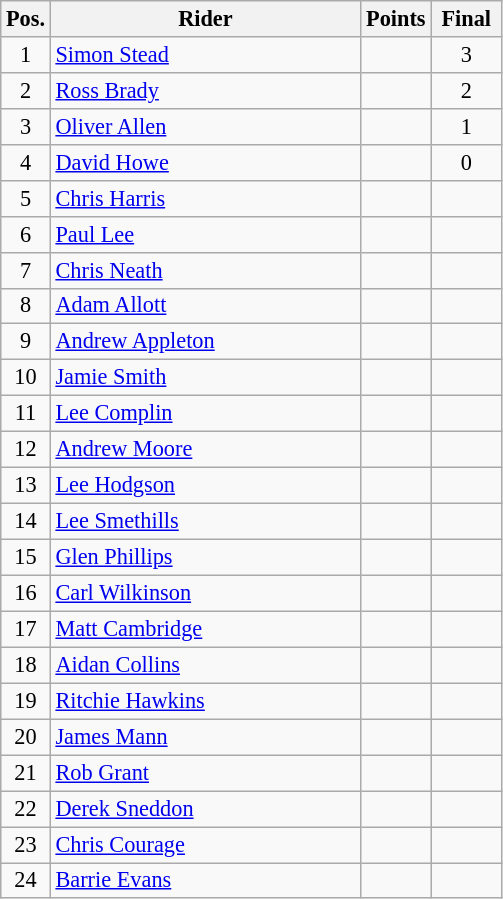<table class=wikitable style="font-size:93%;">
<tr>
<th width=25px>Pos.</th>
<th width=200px>Rider</th>
<th width=40px>Points</th>
<th width=40px>Final</th>
</tr>
<tr align=center>
<td>1</td>
<td align=left><a href='#'>Simon Stead</a></td>
<td></td>
<td>3</td>
</tr>
<tr align=center>
<td>2</td>
<td align=left><a href='#'>Ross Brady</a></td>
<td></td>
<td>2</td>
</tr>
<tr align=center>
<td>3</td>
<td align=left><a href='#'>Oliver Allen</a></td>
<td></td>
<td>1</td>
</tr>
<tr align=center>
<td>4</td>
<td align=left><a href='#'>David Howe</a></td>
<td></td>
<td>0</td>
</tr>
<tr align=center>
<td>5</td>
<td align=left><a href='#'>Chris Harris</a></td>
<td></td>
<td></td>
</tr>
<tr align=center>
<td>6</td>
<td align=left><a href='#'>Paul Lee</a></td>
<td></td>
<td></td>
</tr>
<tr align=center>
<td>7</td>
<td align=left><a href='#'>Chris Neath</a></td>
<td></td>
<td></td>
</tr>
<tr align=center>
<td>8</td>
<td align=left><a href='#'>Adam Allott</a></td>
<td></td>
<td></td>
</tr>
<tr align=center>
<td>9</td>
<td align=left><a href='#'>Andrew Appleton</a></td>
<td></td>
<td></td>
</tr>
<tr align=center>
<td>10</td>
<td align=left><a href='#'>Jamie Smith</a></td>
<td></td>
<td></td>
</tr>
<tr align=center>
<td>11</td>
<td align=left><a href='#'>Lee Complin</a></td>
<td></td>
<td></td>
</tr>
<tr align=center>
<td>12</td>
<td align=left><a href='#'>Andrew Moore</a></td>
<td></td>
<td></td>
</tr>
<tr align=center>
<td>13</td>
<td align=left><a href='#'>Lee Hodgson</a></td>
<td></td>
<td></td>
</tr>
<tr align=center>
<td>14</td>
<td align=left><a href='#'>Lee Smethills</a></td>
<td></td>
<td></td>
</tr>
<tr align=center>
<td>15</td>
<td align=left><a href='#'>Glen Phillips</a></td>
<td></td>
<td></td>
</tr>
<tr align=center>
<td>16</td>
<td align=left><a href='#'>Carl Wilkinson</a></td>
<td></td>
<td></td>
</tr>
<tr align=center>
<td>17</td>
<td align=left><a href='#'>Matt Cambridge</a></td>
<td></td>
<td></td>
</tr>
<tr align=center>
<td>18</td>
<td align=left><a href='#'>Aidan Collins</a></td>
<td></td>
<td></td>
</tr>
<tr align=center>
<td>19</td>
<td align=left><a href='#'>Ritchie Hawkins</a></td>
<td></td>
<td></td>
</tr>
<tr align=center>
<td>20</td>
<td align=left><a href='#'>James Mann</a></td>
<td></td>
<td></td>
</tr>
<tr align=center>
<td>21</td>
<td align=left><a href='#'>Rob Grant</a></td>
<td></td>
<td></td>
</tr>
<tr align=center>
<td>22</td>
<td align=left><a href='#'>Derek Sneddon</a></td>
<td></td>
<td></td>
</tr>
<tr align=center>
<td>23</td>
<td align=left><a href='#'>Chris Courage</a></td>
<td></td>
<td></td>
</tr>
<tr align=center>
<td>24</td>
<td align=left><a href='#'>Barrie Evans</a></td>
<td></td>
<td></td>
</tr>
</table>
